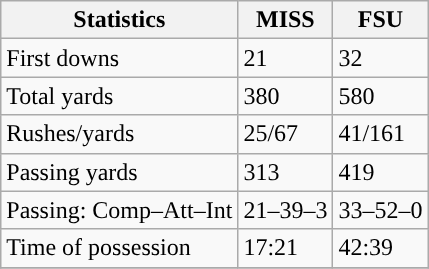<table class="wikitable" style="float: left;">
<tr>
<th>Statistics</th>
<th>MISS</th>
<th>FSU</th>
</tr>
<tr>
<td>First downs</td>
<td>21</td>
<td>32</td>
</tr>
<tr>
<td>Total yards</td>
<td>380</td>
<td>580</td>
</tr>
<tr>
<td>Rushes/yards</td>
<td>25/67</td>
<td>41/161</td>
</tr>
<tr>
<td>Passing yards</td>
<td>313</td>
<td>419</td>
</tr>
<tr>
<td>Passing: Comp–Att–Int</td>
<td>21–39–3</td>
<td>33–52–0</td>
</tr>
<tr>
<td>Time of possession</td>
<td>17:21</td>
<td>42:39</td>
</tr>
<tr>
</tr>
</table>
